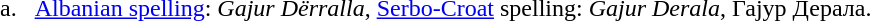<table style="margin-left:13px; line-height:150%">
<tr>
<td align="right" valign="top">a.  </td>
<td><a href='#'>Albanian spelling</a>: <em>Gajur Dërralla</em>, <a href='#'>Serbo-Croat</a> spelling: <em>Gajur Derala</em>, Гајур Дерала.</td>
</tr>
</table>
